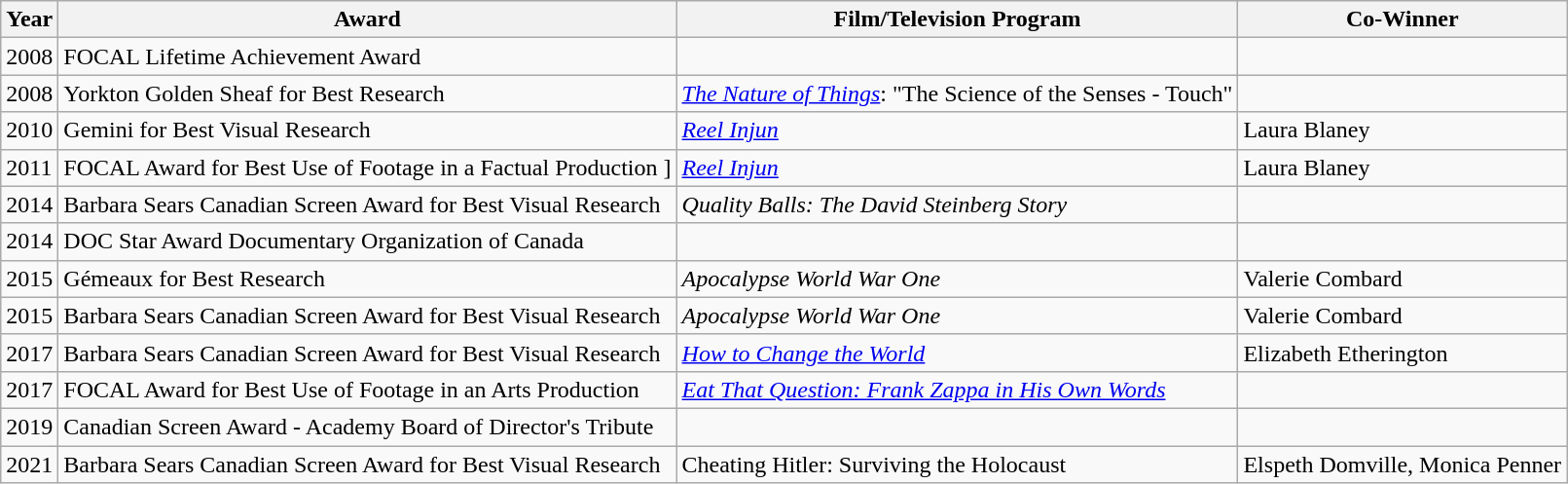<table class="wikitable">
<tr>
<th>Year</th>
<th>Award</th>
<th>Film/Television Program</th>
<th>Co-Winner</th>
</tr>
<tr>
<td>2008</td>
<td>FOCAL Lifetime Achievement Award</td>
<td></td>
<td></td>
</tr>
<tr>
<td>2008</td>
<td>Yorkton Golden Sheaf for Best Research</td>
<td><em><a href='#'>The Nature of Things</a></em>: "The Science of the Senses - Touch"</td>
<td></td>
</tr>
<tr>
<td>2010</td>
<td>Gemini for Best Visual Research</td>
<td><em><a href='#'>Reel Injun</a></em></td>
<td>Laura Blaney</td>
</tr>
<tr>
<td>2011</td>
<td>FOCAL Award for Best Use of Footage in a Factual Production ]</td>
<td><em><a href='#'>Reel Injun</a></em></td>
<td>Laura Blaney</td>
</tr>
<tr>
<td>2014</td>
<td>Barbara Sears Canadian Screen Award for Best Visual Research</td>
<td><em>Quality Balls: The David Steinberg Story</em></td>
<td></td>
</tr>
<tr>
<td>2014</td>
<td>DOC Star Award Documentary Organization of Canada</td>
<td></td>
</tr>
<tr>
<td>2015</td>
<td>Gémeaux for Best Research</td>
<td><em>Apocalypse World War One</em></td>
<td>Valerie Combard</td>
</tr>
<tr>
<td>2015</td>
<td>Barbara Sears Canadian Screen Award for Best Visual Research</td>
<td><em>Apocalypse World War One</em></td>
<td>Valerie Combard</td>
</tr>
<tr>
<td>2017</td>
<td>Barbara Sears Canadian Screen Award for Best Visual Research</td>
<td><em><a href='#'>How to Change the World</a></em></td>
<td>Elizabeth Etherington</td>
</tr>
<tr>
<td>2017</td>
<td>FOCAL Award for Best Use of Footage in an Arts Production</td>
<td><em><a href='#'>Eat That Question: Frank Zappa in His Own Words</a></em></td>
<td></td>
</tr>
<tr>
<td>2019</td>
<td>Canadian Screen Award - Academy Board of Director's Tribute</td>
<td></td>
<td></td>
</tr>
<tr>
<td>2021</td>
<td>Barbara Sears Canadian Screen Award for Best Visual Research</td>
<td>Cheating Hitler: Surviving the Holocaust</td>
<td>Elspeth Domville, Monica Penner</td>
</tr>
</table>
